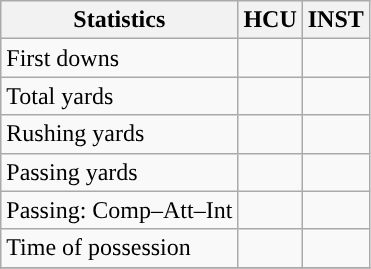<table class="wikitable" style="float: left;">
<tr>
<th>Statistics</th>
<th>HCU</th>
<th>INST</th>
</tr>
<tr>
<td>First downs</td>
<td></td>
<td></td>
</tr>
<tr>
<td>Total yards</td>
<td></td>
<td></td>
</tr>
<tr>
<td>Rushing yards</td>
<td></td>
<td></td>
</tr>
<tr>
<td>Passing yards</td>
<td></td>
<td></td>
</tr>
<tr>
<td>Passing: Comp–Att–Int</td>
<td></td>
<td></td>
</tr>
<tr>
<td>Time of possession</td>
<td></td>
<td></td>
</tr>
<tr>
</tr>
</table>
